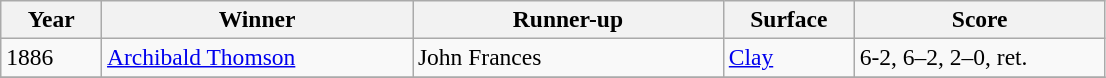<table class="wikitable" style="font-size:98%;">
<tr>
<th style="width:60px;">Year</th>
<th style="width:200px;">Winner</th>
<th style="width:200px;">Runner-up</th>
<th style="width:80px;">Surface</th>
<th style="width:160px;">Score</th>
</tr>
<tr>
<td>1886</td>
<td> <a href='#'>Archibald Thomson</a></td>
<td> John Frances</td>
<td><a href='#'>Clay</a></td>
<td>6-2, 6–2, 2–0, ret.</td>
</tr>
<tr>
</tr>
</table>
